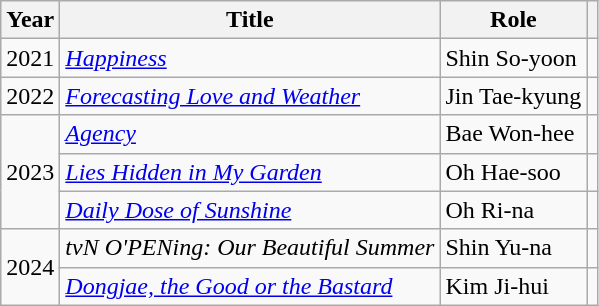<table class="wikitable">
<tr>
<th>Year</th>
<th>Title</th>
<th>Role</th>
<th></th>
</tr>
<tr>
<td>2021</td>
<td><em><a href='#'>Happiness</a></em></td>
<td>Shin So-yoon</td>
<td></td>
</tr>
<tr>
<td>2022</td>
<td><em><a href='#'>Forecasting Love and Weather</a></em></td>
<td>Jin Tae-kyung</td>
<td></td>
</tr>
<tr>
<td rowspan="3">2023</td>
<td><em><a href='#'>Agency</a></em></td>
<td>Bae Won-hee</td>
<td></td>
</tr>
<tr>
<td><em><a href='#'>Lies Hidden in My Garden</a></em></td>
<td>Oh Hae-soo</td>
<td></td>
</tr>
<tr>
<td><em><a href='#'>Daily Dose of Sunshine</a></em></td>
<td>Oh Ri-na</td>
<td></td>
</tr>
<tr>
<td rowspan="2">2024</td>
<td><em>tvN O'PENing: Our Beautiful Summer</em></td>
<td>Shin Yu-na</td>
<td></td>
</tr>
<tr>
<td><em><a href='#'>Dongjae, the Good or the Bastard</a></em></td>
<td>Kim Ji-hui</td>
<td></td>
</tr>
</table>
